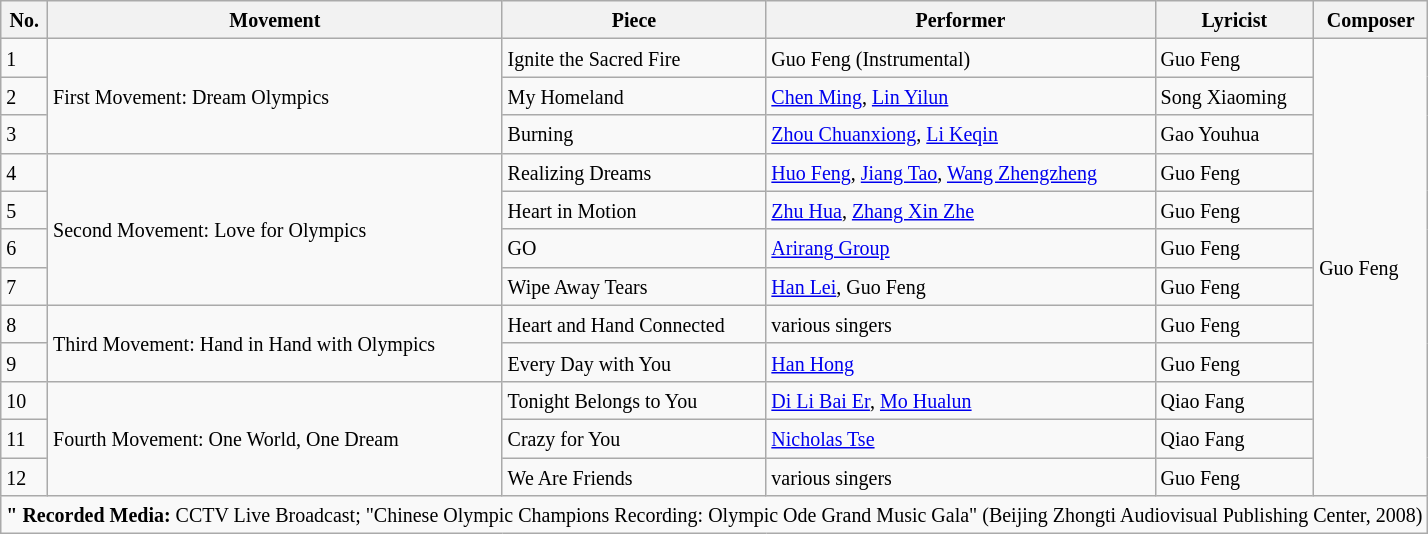<table class="wikitable sortable">
<tr>
<th><small>No.</small></th>
<th><small>Movement</small></th>
<th><small>Piece</small></th>
<th><small>Performer</small></th>
<th><small>Lyricist</small></th>
<th><small>Composer</small></th>
</tr>
<tr>
<td><small>1</small></td>
<td rowspan="3"><small>First Movement: Dream Olympics</small></td>
<td><small>Ignite the Sacred Fire</small></td>
<td><small>Guo Feng (Instrumental)</small></td>
<td><small>Guo Feng</small></td>
<td rowspan="12"><small>Guo Feng</small></td>
</tr>
<tr>
<td><small>2</small></td>
<td><small>My Homeland</small></td>
<td><small><a href='#'>Chen Ming</a>, <a href='#'>Lin Yilun</a></small></td>
<td><small>Song Xiaoming</small></td>
</tr>
<tr>
<td><small>3</small></td>
<td><small>Burning</small></td>
<td><small><a href='#'>Zhou Chuanxiong</a>, <a href='#'>Li Keqin</a></small></td>
<td><small>Gao Youhua</small></td>
</tr>
<tr>
<td><small>4</small></td>
<td rowspan="4"><small>Second Movement: Love for Olympics</small></td>
<td><small>Realizing Dreams</small></td>
<td><small><a href='#'>Huo Feng</a>, <a href='#'>Jiang Tao</a>, <a href='#'>Wang Zhengzheng</a></small></td>
<td><small>Guo Feng</small></td>
</tr>
<tr>
<td><small>5</small></td>
<td><small>Heart in Motion</small></td>
<td><small><a href='#'>Zhu Hua</a>, <a href='#'>Zhang Xin Zhe</a></small></td>
<td><small>Guo Feng</small></td>
</tr>
<tr>
<td><small>6</small></td>
<td><small>GO</small></td>
<td><small><a href='#'>Arirang Group</a></small></td>
<td><small>Guo Feng</small></td>
</tr>
<tr>
<td><small>7</small></td>
<td><small>Wipe Away Tears</small></td>
<td><small><a href='#'>Han Lei</a>, Guo Feng</small></td>
<td><small>Guo Feng</small></td>
</tr>
<tr>
<td><small>8</small></td>
<td rowspan="2"><small>Third Movement: Hand in Hand with Olympics</small></td>
<td><small>Heart and Hand Connected</small></td>
<td><small>various singers</small></td>
<td><small>Guo Feng</small></td>
</tr>
<tr>
<td><small>9</small></td>
<td><small>Every Day with You</small></td>
<td><small><a href='#'>Han Hong</a></small></td>
<td><small>Guo Feng</small></td>
</tr>
<tr>
<td><small>10</small></td>
<td rowspan="3"><small>Fourth Movement: One World, One Dream</small></td>
<td><small>Tonight Belongs to You</small></td>
<td><small><a href='#'>Di Li Bai Er</a>, <a href='#'>Mo Hualun</a></small></td>
<td><small>Qiao Fang</small></td>
</tr>
<tr>
<td><small>11</small></td>
<td><small>Crazy for You</small></td>
<td><small><a href='#'>Nicholas Tse</a></small></td>
<td><small>Qiao Fang</small></td>
</tr>
<tr>
<td><small>12</small></td>
<td><small>We Are Friends</small></td>
<td><small>various singers</small></td>
<td><small>Guo Feng</small></td>
</tr>
<tr>
<td colspan="6"><small><strong>" Recorded Media:</strong> CCTV Live Broadcast; "Chinese Olympic Champions Recording: Olympic Ode Grand Music Gala" (Beijing Zhongti Audiovisual Publishing Center, 2008)</small></td>
</tr>
</table>
